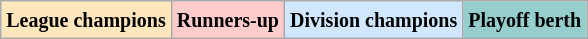<table class="wikitable">
<tr>
<td bgcolor="#FFE6BD"><small><strong>League champions</strong></small></td>
<td bgcolor="#FFCCCC"><small><strong>Runners-up</strong></small></td>
<td bgcolor="#D0E7FF"><small><strong>Division champions</strong></small></td>
<td bgcolor="#96CDCD"><small><strong>Playoff berth</strong></small></td>
</tr>
</table>
